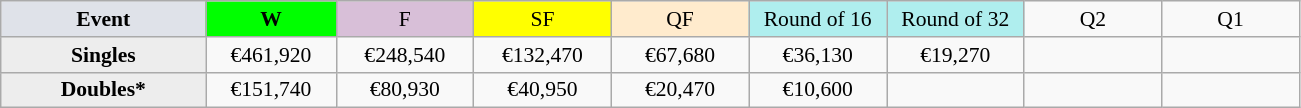<table class=wikitable style=font-size:90%;text-align:center>
<tr>
<td style="width:130px; background:#dfe2e9;"><strong>Event</strong></td>
<td style="width:80px; background:lime;"><strong>W</strong></td>
<td style="width:85px; background:thistle;">F</td>
<td style="width:85px; background:#ff0;">SF</td>
<td style="width:85px; background:#ffebcd;">QF</td>
<td style="width:85px; background:#afeeee;">Round of 16</td>
<td style="width:85px; background:#afeeee;">Round of 32</td>
<td width=85>Q2</td>
<td width=85>Q1</td>
</tr>
<tr>
<td style="background:#ededed;"><strong>Singles</strong></td>
<td>€461,920</td>
<td>€248,540</td>
<td>€132,470</td>
<td>€67,680</td>
<td>€36,130</td>
<td>€19,270</td>
<td></td>
<td></td>
</tr>
<tr>
<td style="background:#ededed;"><strong>Doubles*</strong></td>
<td>€151,740</td>
<td>€80,930</td>
<td>€40,950</td>
<td>€20,470</td>
<td>€10,600</td>
<td></td>
<td></td>
<td></td>
</tr>
</table>
